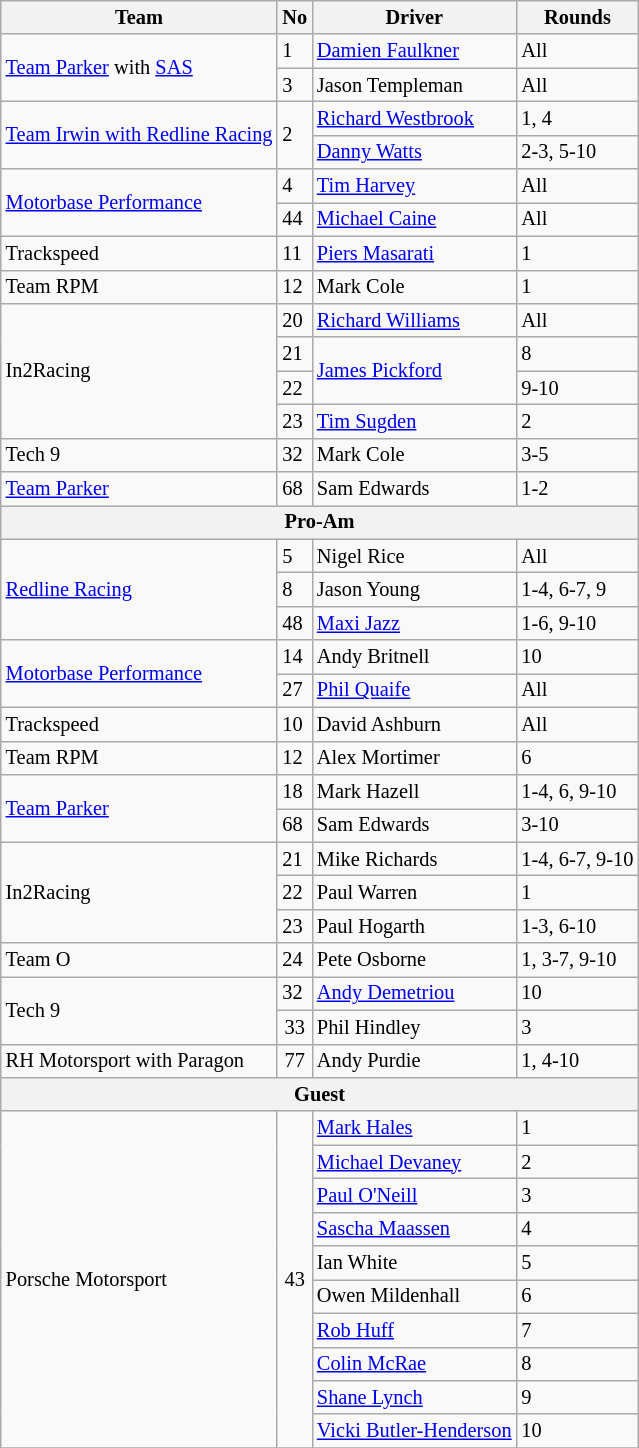<table class="wikitable" style="font-size: 85%;">
<tr>
<th>Team</th>
<th>No</th>
<th>Driver</th>
<th>Rounds</th>
</tr>
<tr>
<td rowspan=2><a href='#'>Team Parker</a> with <a href='#'>SAS</a></td>
<td>1</td>
<td> <a href='#'>Damien Faulkner</a></td>
<td>All</td>
</tr>
<tr>
<td>3</td>
<td> Jason Templeman</td>
<td>All</td>
</tr>
<tr>
<td rowspan=2><a href='#'>Team Irwin with Redline Racing</a></td>
<td rowspan=2>2</td>
<td> <a href='#'>Richard Westbrook</a></td>
<td>1, 4</td>
</tr>
<tr>
<td> <a href='#'>Danny Watts</a></td>
<td>2-3, 5-10</td>
</tr>
<tr>
<td rowspan=2><a href='#'>Motorbase Performance</a></td>
<td>4</td>
<td> <a href='#'>Tim Harvey</a></td>
<td>All</td>
</tr>
<tr>
<td>44</td>
<td> <a href='#'>Michael Caine</a></td>
<td>All</td>
</tr>
<tr>
<td>Trackspeed</td>
<td>11</td>
<td> <a href='#'>Piers Masarati</a></td>
<td>1</td>
</tr>
<tr>
<td>Team RPM</td>
<td>12</td>
<td> Mark Cole</td>
<td>1</td>
</tr>
<tr>
<td rowspan=4>In2Racing</td>
<td>20</td>
<td> <a href='#'>Richard Williams</a></td>
<td>All</td>
</tr>
<tr>
<td>21</td>
<td rowspan=2> <a href='#'>James Pickford</a></td>
<td>8</td>
</tr>
<tr>
<td>22</td>
<td>9-10</td>
</tr>
<tr>
<td>23</td>
<td> <a href='#'>Tim Sugden</a></td>
<td>2</td>
</tr>
<tr>
<td>Tech 9</td>
<td>32</td>
<td> Mark Cole</td>
<td>3-5</td>
</tr>
<tr>
<td><a href='#'>Team Parker</a></td>
<td>68</td>
<td> Sam Edwards</td>
<td>1-2</td>
</tr>
<tr>
<th colspan=4>Pro-Am</th>
</tr>
<tr>
<td rowspan=3><a href='#'>Redline Racing</a></td>
<td>5</td>
<td> Nigel Rice</td>
<td>All</td>
</tr>
<tr>
<td>8</td>
<td> Jason Young</td>
<td>1-4, 6-7, 9</td>
</tr>
<tr>
<td>48</td>
<td> <a href='#'>Maxi Jazz</a></td>
<td>1-6, 9-10</td>
</tr>
<tr>
<td rowspan=2><a href='#'>Motorbase Performance</a></td>
<td>14</td>
<td> Andy Britnell</td>
<td>10</td>
</tr>
<tr>
<td>27</td>
<td> <a href='#'>Phil Quaife</a></td>
<td>All</td>
</tr>
<tr>
<td>Trackspeed</td>
<td>10</td>
<td> David Ashburn</td>
<td>All</td>
</tr>
<tr>
<td>Team RPM</td>
<td>12</td>
<td> Alex Mortimer</td>
<td>6</td>
</tr>
<tr>
<td rowspan=2><a href='#'>Team Parker</a></td>
<td>18</td>
<td> Mark Hazell</td>
<td>1-4, 6, 9-10</td>
</tr>
<tr>
<td>68</td>
<td> Sam Edwards</td>
<td>3-10</td>
</tr>
<tr>
<td rowspan=3>In2Racing</td>
<td>21</td>
<td> Mike Richards</td>
<td>1-4, 6-7, 9-10</td>
</tr>
<tr>
<td>22</td>
<td> Paul Warren</td>
<td>1</td>
</tr>
<tr>
<td>23</td>
<td> Paul Hogarth</td>
<td>1-3, 6-10</td>
</tr>
<tr>
<td>Team O</td>
<td>24</td>
<td> Pete Osborne</td>
<td>1, 3-7, 9-10</td>
</tr>
<tr>
<td rowspan=2>Tech 9</td>
<td>32</td>
<td> <a href='#'>Andy Demetriou</a></td>
<td>10</td>
</tr>
<tr>
<td align=center>33</td>
<td> Phil Hindley</td>
<td>3</td>
</tr>
<tr>
<td>RH Motorsport with Paragon</td>
<td align=center>77</td>
<td> Andy Purdie</td>
<td>1, 4-10</td>
</tr>
<tr>
<th colspan=4>Guest</th>
</tr>
<tr>
<td rowspan=10>Porsche Motorsport</td>
<td rowspan=10 align="center">43</td>
<td> <a href='#'>Mark Hales</a></td>
<td>1</td>
</tr>
<tr>
<td> <a href='#'>Michael Devaney</a></td>
<td>2</td>
</tr>
<tr>
<td> <a href='#'>Paul O'Neill</a></td>
<td>3</td>
</tr>
<tr>
<td> <a href='#'>Sascha Maassen</a></td>
<td>4</td>
</tr>
<tr>
<td> Ian White</td>
<td>5</td>
</tr>
<tr>
<td> Owen Mildenhall</td>
<td>6</td>
</tr>
<tr>
<td> <a href='#'>Rob Huff</a></td>
<td>7</td>
</tr>
<tr>
<td> <a href='#'>Colin McRae</a></td>
<td>8</td>
</tr>
<tr>
<td> <a href='#'>Shane Lynch</a></td>
<td>9</td>
</tr>
<tr>
<td> <a href='#'>Vicki Butler-Henderson</a></td>
<td>10</td>
</tr>
<tr>
</tr>
</table>
